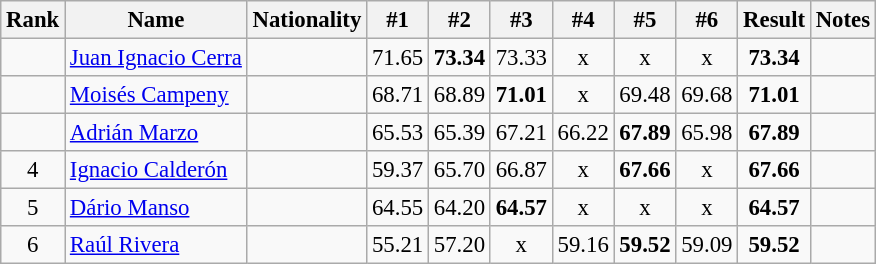<table class="wikitable sortable" style="text-align:center;font-size:95%">
<tr>
<th>Rank</th>
<th>Name</th>
<th>Nationality</th>
<th>#1</th>
<th>#2</th>
<th>#3</th>
<th>#4</th>
<th>#5</th>
<th>#6</th>
<th>Result</th>
<th>Notes</th>
</tr>
<tr>
<td></td>
<td align=left><a href='#'>Juan Ignacio Cerra</a></td>
<td align=left></td>
<td>71.65</td>
<td><strong>73.34</strong></td>
<td>73.33</td>
<td>x</td>
<td>x</td>
<td>x</td>
<td><strong>73.34</strong></td>
<td></td>
</tr>
<tr>
<td></td>
<td align=left><a href='#'>Moisés Campeny</a></td>
<td align=left></td>
<td>68.71</td>
<td>68.89</td>
<td><strong>71.01</strong></td>
<td>x</td>
<td>69.48</td>
<td>69.68</td>
<td><strong>71.01</strong></td>
<td></td>
</tr>
<tr>
<td></td>
<td align=left><a href='#'>Adrián Marzo</a></td>
<td align=left></td>
<td>65.53</td>
<td>65.39</td>
<td>67.21</td>
<td>66.22</td>
<td><strong>67.89</strong></td>
<td>65.98</td>
<td><strong>67.89</strong></td>
<td></td>
</tr>
<tr>
<td>4</td>
<td align=left><a href='#'>Ignacio Calderón</a></td>
<td align=left></td>
<td>59.37</td>
<td>65.70</td>
<td>66.87</td>
<td>x</td>
<td><strong>67.66</strong></td>
<td>x</td>
<td><strong>67.66</strong></td>
<td></td>
</tr>
<tr>
<td>5</td>
<td align=left><a href='#'>Dário Manso</a></td>
<td align=left></td>
<td>64.55</td>
<td>64.20</td>
<td><strong>64.57</strong></td>
<td>x</td>
<td>x</td>
<td>x</td>
<td><strong>64.57</strong></td>
<td></td>
</tr>
<tr>
<td>6</td>
<td align=left><a href='#'>Raúl Rivera</a></td>
<td align=left></td>
<td>55.21</td>
<td>57.20</td>
<td>x</td>
<td>59.16</td>
<td><strong>59.52</strong></td>
<td>59.09</td>
<td><strong>59.52</strong></td>
<td></td>
</tr>
</table>
